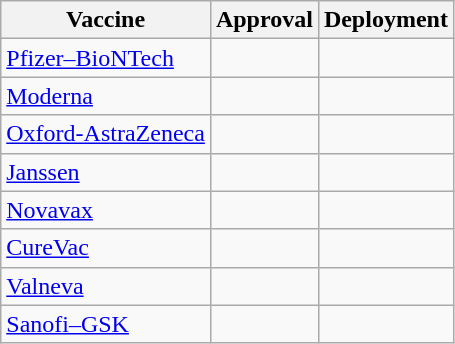<table class="wikitable">
<tr>
<th>Vaccine</th>
<th>Approval</th>
<th>Deployment</th>
</tr>
<tr>
<td><a href='#'>Pfizer–BioNTech</a></td>
<td></td>
<td></td>
</tr>
<tr>
<td><a href='#'>Moderna</a></td>
<td></td>
<td></td>
</tr>
<tr>
<td><a href='#'>Oxford-AstraZeneca</a></td>
<td></td>
<td></td>
</tr>
<tr>
<td><a href='#'>Janssen</a></td>
<td></td>
<td></td>
</tr>
<tr>
<td><a href='#'>Novavax</a></td>
<td></td>
<td></td>
</tr>
<tr>
<td><a href='#'>CureVac</a></td>
<td></td>
<td></td>
</tr>
<tr>
<td><a href='#'>Valneva</a></td>
<td></td>
<td></td>
</tr>
<tr>
<td><a href='#'>Sanofi–GSK</a></td>
<td></td>
<td></td>
</tr>
</table>
